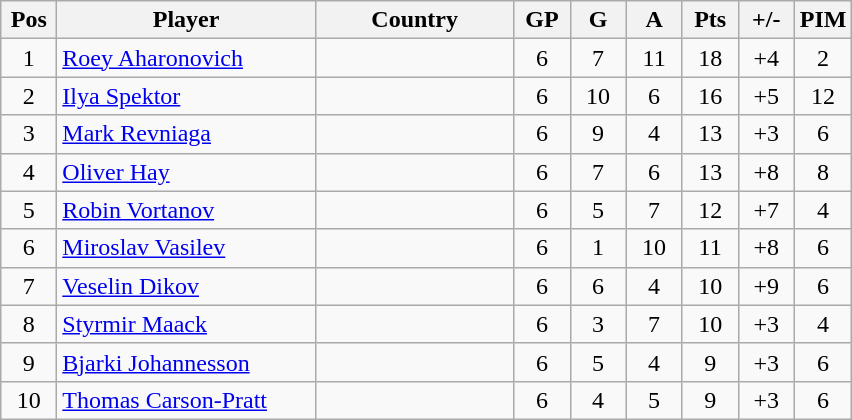<table class="wikitable sortable" style="text-align: center;">
<tr>
<th width=30>Pos</th>
<th width=165>Player</th>
<th width=125>Country</th>
<th width=30>GP</th>
<th width=30>G</th>
<th width=30>A</th>
<th width=30>Pts</th>
<th width=30>+/-</th>
<th width=30>PIM</th>
</tr>
<tr>
<td>1</td>
<td align=left><a href='#'>Roey Aharonovich</a></td>
<td align=left></td>
<td>6</td>
<td>7</td>
<td>11</td>
<td>18</td>
<td>+4</td>
<td>2</td>
</tr>
<tr>
<td>2</td>
<td align=left><a href='#'>Ilya Spektor</a></td>
<td align=left></td>
<td>6</td>
<td>10</td>
<td>6</td>
<td>16</td>
<td>+5</td>
<td>12</td>
</tr>
<tr>
<td>3</td>
<td align=left><a href='#'>Mark Revniaga</a></td>
<td align=left></td>
<td>6</td>
<td>9</td>
<td>4</td>
<td>13</td>
<td>+3</td>
<td>6</td>
</tr>
<tr>
<td>4</td>
<td align=left><a href='#'>Oliver Hay</a></td>
<td align=left></td>
<td>6</td>
<td>7</td>
<td>6</td>
<td>13</td>
<td>+8</td>
<td>8</td>
</tr>
<tr>
<td>5</td>
<td align=left><a href='#'>Robin Vortanov</a></td>
<td align=left></td>
<td>6</td>
<td>5</td>
<td>7</td>
<td>12</td>
<td>+7</td>
<td>4</td>
</tr>
<tr>
<td>6</td>
<td align=left><a href='#'>Miroslav Vasilev</a></td>
<td align=left></td>
<td>6</td>
<td>1</td>
<td>10</td>
<td>11</td>
<td>+8</td>
<td>6</td>
</tr>
<tr>
<td>7</td>
<td align=left><a href='#'>Veselin Dikov</a></td>
<td align=left></td>
<td>6</td>
<td>6</td>
<td>4</td>
<td>10</td>
<td>+9</td>
<td>6</td>
</tr>
<tr>
<td>8</td>
<td align=left><a href='#'>Styrmir Maack</a></td>
<td align=left></td>
<td>6</td>
<td>3</td>
<td>7</td>
<td>10</td>
<td>+3</td>
<td>4</td>
</tr>
<tr>
<td>9</td>
<td align=left><a href='#'>Bjarki Johannesson</a></td>
<td align=left></td>
<td>6</td>
<td>5</td>
<td>4</td>
<td>9</td>
<td>+3</td>
<td>6</td>
</tr>
<tr>
<td>10</td>
<td align=left><a href='#'>Thomas Carson-Pratt</a></td>
<td align=left></td>
<td>6</td>
<td>4</td>
<td>5</td>
<td>9</td>
<td>+3</td>
<td>6</td>
</tr>
</table>
